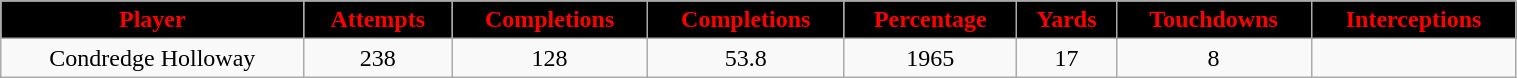<table class="wikitable" width="80%">
<tr align="center"  style="background:black;color:red;">
<td><strong>Player</strong></td>
<td><strong>Attempts</strong></td>
<td><strong>Completions</strong></td>
<td><strong>Completions</strong></td>
<td><strong>Percentage</strong></td>
<td><strong>Yards</strong></td>
<td><strong>Touchdowns</strong></td>
<td><strong>Interceptions</strong></td>
</tr>
<tr align="center" bgcolor="">
<td>Condredge Holloway</td>
<td>238</td>
<td>128</td>
<td>53.8</td>
<td>1965</td>
<td>17</td>
<td>8</td>
</tr>
</table>
